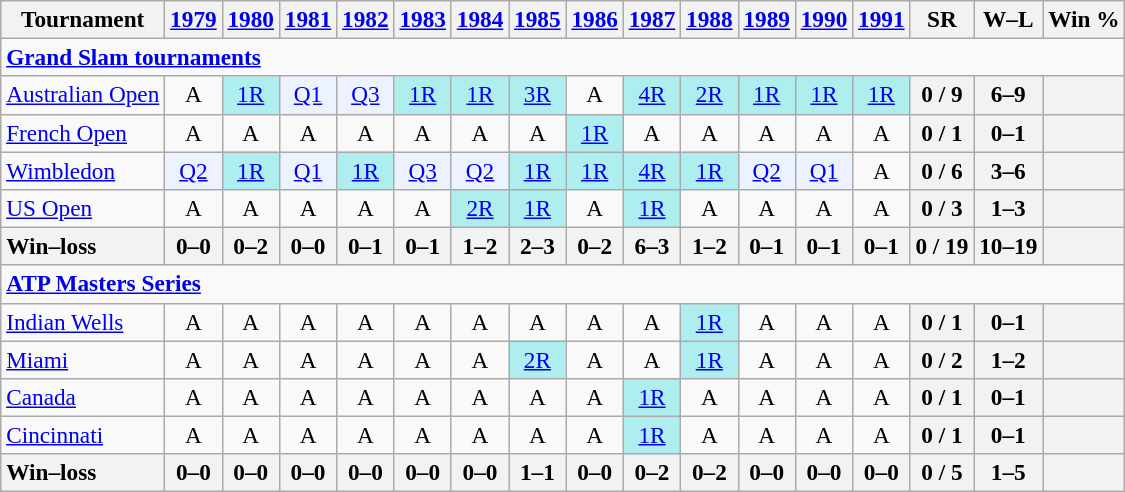<table class=wikitable style=text-align:center;font-size:97%>
<tr>
<th>Tournament</th>
<th><a href='#'>1979</a></th>
<th><a href='#'>1980</a></th>
<th><a href='#'>1981</a></th>
<th><a href='#'>1982</a></th>
<th><a href='#'>1983</a></th>
<th><a href='#'>1984</a></th>
<th><a href='#'>1985</a></th>
<th><a href='#'>1986</a></th>
<th><a href='#'>1987</a></th>
<th><a href='#'>1988</a></th>
<th><a href='#'>1989</a></th>
<th><a href='#'>1990</a></th>
<th><a href='#'>1991</a></th>
<th>SR</th>
<th>W–L</th>
<th>Win %</th>
</tr>
<tr>
<td colspan=23 align=left><strong><a href='#'>Grand Slam tournaments</a></strong></td>
</tr>
<tr>
<td align=left><a href='#'>Australian Open</a></td>
<td>A</td>
<td bgcolor=afeeee><a href='#'>1R</a></td>
<td bgcolor=ecf2ff><a href='#'>Q1</a></td>
<td bgcolor=ecf2ff><a href='#'>Q3</a></td>
<td bgcolor=afeeee><a href='#'>1R</a></td>
<td bgcolor=afeeee><a href='#'>1R</a></td>
<td bgcolor=afeeee><a href='#'>3R</a></td>
<td>A</td>
<td bgcolor=afeeee><a href='#'>4R</a></td>
<td bgcolor=afeeee><a href='#'>2R</a></td>
<td bgcolor=afeeee><a href='#'>1R</a></td>
<td bgcolor=afeeee><a href='#'>1R</a></td>
<td bgcolor=afeeee><a href='#'>1R</a></td>
<th>0 / 9</th>
<th>6–9</th>
<th></th>
</tr>
<tr>
<td align=left><a href='#'>French Open</a></td>
<td>A</td>
<td>A</td>
<td>A</td>
<td>A</td>
<td>A</td>
<td>A</td>
<td>A</td>
<td bgcolor=afeeee><a href='#'>1R</a></td>
<td>A</td>
<td>A</td>
<td>A</td>
<td>A</td>
<td>A</td>
<th>0 / 1</th>
<th>0–1</th>
<th></th>
</tr>
<tr>
<td align=left><a href='#'>Wimbledon</a></td>
<td bgcolor=ecf2ff><a href='#'>Q2</a></td>
<td bgcolor=afeeee><a href='#'>1R</a></td>
<td bgcolor=ecf2ff><a href='#'>Q1</a></td>
<td bgcolor=afeeee><a href='#'>1R</a></td>
<td bgcolor=ecf2ff><a href='#'>Q3</a></td>
<td bgcolor=ecf2ff><a href='#'>Q2</a></td>
<td bgcolor=afeeee><a href='#'>1R</a></td>
<td bgcolor=afeeee><a href='#'>1R</a></td>
<td bgcolor=afeeee><a href='#'>4R</a></td>
<td bgcolor=afeeee><a href='#'>1R</a></td>
<td bgcolor=ecf2ff><a href='#'>Q2</a></td>
<td bgcolor=ecf2ff><a href='#'>Q1</a></td>
<td>A</td>
<th>0 / 6</th>
<th>3–6</th>
<th></th>
</tr>
<tr>
<td align=left><a href='#'>US Open</a></td>
<td>A</td>
<td>A</td>
<td>A</td>
<td>A</td>
<td>A</td>
<td bgcolor=afeeee><a href='#'>2R</a></td>
<td bgcolor=afeeee><a href='#'>1R</a></td>
<td>A</td>
<td bgcolor=afeeee><a href='#'>1R</a></td>
<td>A</td>
<td>A</td>
<td>A</td>
<td>A</td>
<th>0 / 3</th>
<th>1–3</th>
<th></th>
</tr>
<tr>
<th style=text-align:left>Win–loss</th>
<th>0–0</th>
<th>0–2</th>
<th>0–0</th>
<th>0–1</th>
<th>0–1</th>
<th>1–2</th>
<th>2–3</th>
<th>0–2</th>
<th>6–3</th>
<th>1–2</th>
<th>0–1</th>
<th>0–1</th>
<th>0–1</th>
<th>0 / 19</th>
<th>10–19</th>
<th></th>
</tr>
<tr>
<td colspan=23 align=left><strong><a href='#'>ATP Masters Series</a></strong></td>
</tr>
<tr>
<td align=left><a href='#'>Indian Wells</a></td>
<td>A</td>
<td>A</td>
<td>A</td>
<td>A</td>
<td>A</td>
<td>A</td>
<td>A</td>
<td>A</td>
<td>A</td>
<td bgcolor=afeeee><a href='#'>1R</a></td>
<td>A</td>
<td>A</td>
<td>A</td>
<th>0 / 1</th>
<th>0–1</th>
<th></th>
</tr>
<tr>
<td align=left><a href='#'>Miami</a></td>
<td>A</td>
<td>A</td>
<td>A</td>
<td>A</td>
<td>A</td>
<td>A</td>
<td bgcolor=afeeee><a href='#'>2R</a></td>
<td>A</td>
<td>A</td>
<td bgcolor=afeeee><a href='#'>1R</a></td>
<td>A</td>
<td>A</td>
<td>A</td>
<th>0 / 2</th>
<th>1–2</th>
<th></th>
</tr>
<tr>
<td align=left><a href='#'>Canada</a></td>
<td>A</td>
<td>A</td>
<td>A</td>
<td>A</td>
<td>A</td>
<td>A</td>
<td>A</td>
<td>A</td>
<td bgcolor=afeeee><a href='#'>1R</a></td>
<td>A</td>
<td>A</td>
<td>A</td>
<td>A</td>
<th>0 / 1</th>
<th>0–1</th>
<th></th>
</tr>
<tr>
<td align=left><a href='#'>Cincinnati</a></td>
<td>A</td>
<td>A</td>
<td>A</td>
<td>A</td>
<td>A</td>
<td>A</td>
<td>A</td>
<td>A</td>
<td bgcolor=afeeee><a href='#'>1R</a></td>
<td>A</td>
<td>A</td>
<td>A</td>
<td>A</td>
<th>0 / 1</th>
<th>0–1</th>
<th></th>
</tr>
<tr>
<th style=text-align:left>Win–loss</th>
<th>0–0</th>
<th>0–0</th>
<th>0–0</th>
<th>0–0</th>
<th>0–0</th>
<th>0–0</th>
<th>1–1</th>
<th>0–0</th>
<th>0–2</th>
<th>0–2</th>
<th>0–0</th>
<th>0–0</th>
<th>0–0</th>
<th>0 / 5</th>
<th>1–5</th>
<th></th>
</tr>
</table>
